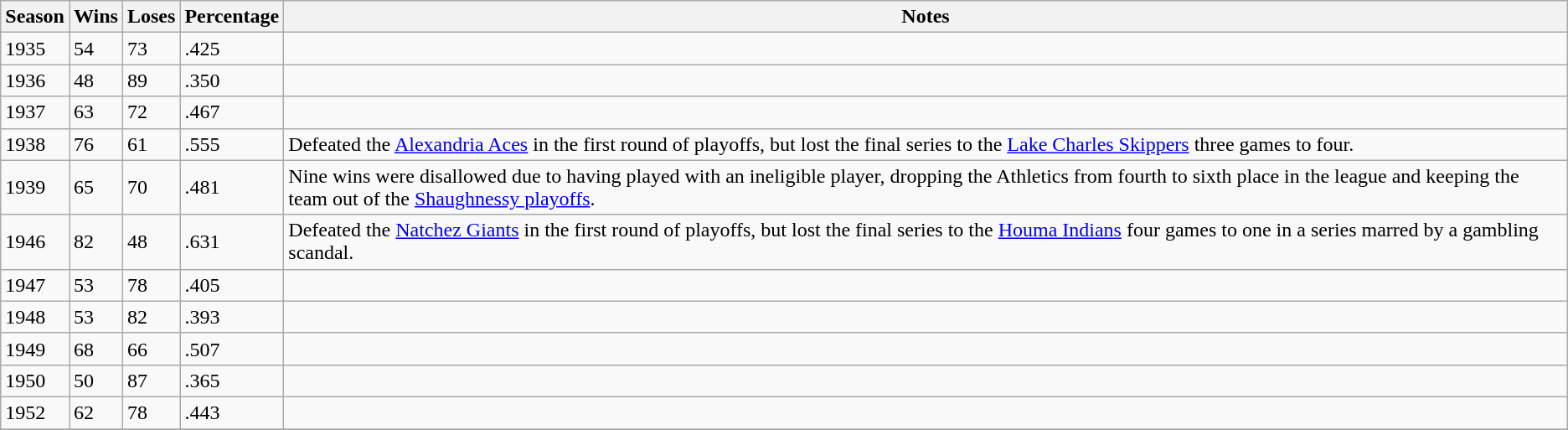<table class="wikitable sortable">
<tr>
<th>Season</th>
<th>Wins</th>
<th>Loses</th>
<th>Percentage</th>
<th>Notes</th>
</tr>
<tr>
<td>1935</td>
<td>54</td>
<td>73</td>
<td>.425</td>
<td></td>
</tr>
<tr>
<td>1936</td>
<td>48</td>
<td>89</td>
<td>.350</td>
<td></td>
</tr>
<tr>
<td>1937</td>
<td>63</td>
<td>72</td>
<td>.467</td>
<td></td>
</tr>
<tr>
<td>1938</td>
<td>76</td>
<td>61</td>
<td>.555</td>
<td>Defeated the <a href='#'>Alexandria Aces</a> in the first round of playoffs, but lost the final series to the <a href='#'>Lake Charles Skippers</a> three games to four.</td>
</tr>
<tr>
<td>1939</td>
<td>65</td>
<td>70</td>
<td>.481</td>
<td>Nine wins were disallowed due to having played with an ineligible player, dropping the Athletics from fourth to sixth place in the league and keeping the team out of the <a href='#'>Shaughnessy playoffs</a>.</td>
</tr>
<tr>
<td>1946</td>
<td>82</td>
<td>48</td>
<td>.631</td>
<td>Defeated the <a href='#'>Natchez Giants</a> in the first round of playoffs, but lost the final series to the <a href='#'>Houma Indians</a> four games to one in a series marred by a gambling scandal.</td>
</tr>
<tr>
<td>1947</td>
<td>53</td>
<td>78</td>
<td>.405</td>
<td></td>
</tr>
<tr>
<td>1948</td>
<td>53</td>
<td>82</td>
<td>.393</td>
<td></td>
</tr>
<tr>
<td>1949</td>
<td>68</td>
<td>66</td>
<td>.507</td>
<td></td>
</tr>
<tr>
<td>1950</td>
<td>50</td>
<td>87</td>
<td>.365</td>
<td></td>
</tr>
<tr>
<td>1952</td>
<td>62</td>
<td>78</td>
<td>.443</td>
<td></td>
</tr>
<tr>
</tr>
</table>
